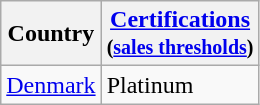<table class="wikitable">
<tr>
<th>Country</th>
<th><a href='#'>Certifications</a><br><small>(<a href='#'>sales thresholds</a>)</small></th>
</tr>
<tr>
<td><a href='#'>Denmark</a></td>
<td>Platinum</td>
</tr>
</table>
